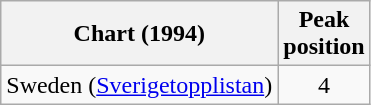<table class="wikitable">
<tr>
<th>Chart (1994)</th>
<th>Peak<br>position</th>
</tr>
<tr>
<td>Sweden (<a href='#'>Sverigetopplistan</a>)</td>
<td align="center">4</td>
</tr>
</table>
